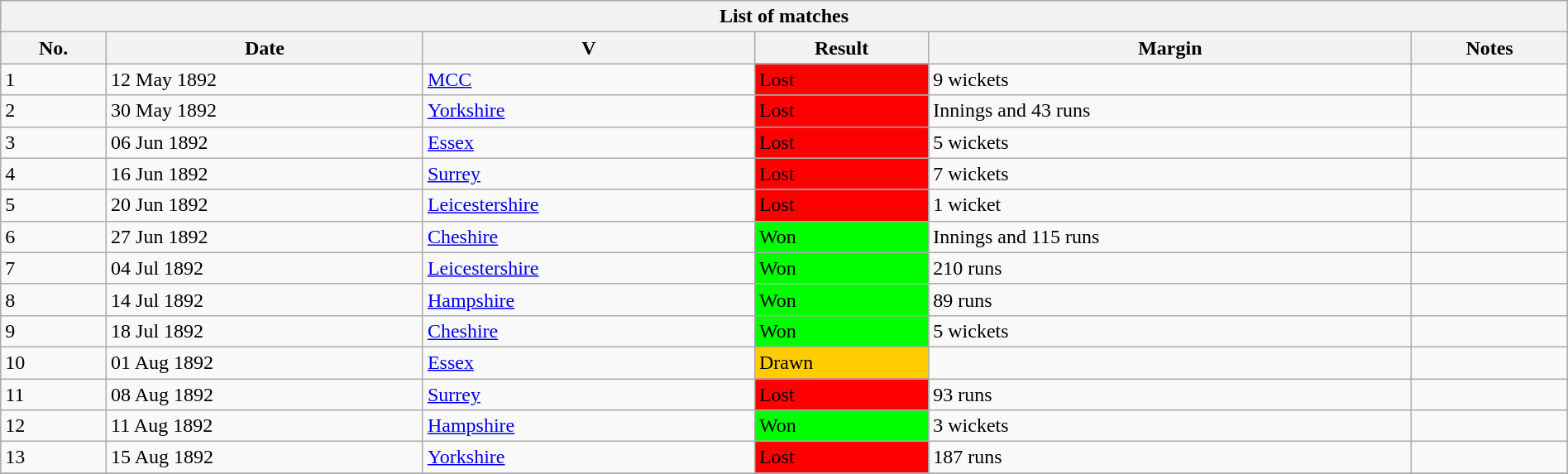<table class="wikitable" width="100%">
<tr>
<th bgcolor="#efefef" colspan=6>List of  matches</th>
</tr>
<tr bgcolor="#efefef">
<th>No.</th>
<th>Date</th>
<th>V</th>
<th>Result</th>
<th>Margin</th>
<th>Notes</th>
</tr>
<tr>
<td>1</td>
<td>12 May 1892</td>
<td><a href='#'>MCC</a><br> </td>
<td bgcolor="#FF0000">Lost</td>
<td>9 wickets</td>
<td></td>
</tr>
<tr>
<td>2</td>
<td>30 May 1892</td>
<td><a href='#'>Yorkshire</a> <br> </td>
<td bgcolor="#FF0000">Lost</td>
<td>Innings and 43 runs</td>
<td></td>
</tr>
<tr>
<td>3</td>
<td>06 Jun 1892</td>
<td><a href='#'>Essex</a><br> </td>
<td bgcolor="#FF0000">Lost</td>
<td>5 wickets</td>
<td></td>
</tr>
<tr>
<td>4</td>
<td>16 Jun 1892</td>
<td><a href='#'>Surrey</a><br> </td>
<td bgcolor="#FF0000">Lost</td>
<td>7 wickets</td>
<td></td>
</tr>
<tr>
<td>5</td>
<td>20 Jun 1892</td>
<td><a href='#'>Leicestershire</a><br> </td>
<td bgcolor="#FF0000">Lost</td>
<td>1 wicket</td>
<td></td>
</tr>
<tr>
<td>6</td>
<td>27 Jun 1892</td>
<td><a href='#'>Cheshire</a><br> </td>
<td bgcolor="#00FF00">Won</td>
<td>Innings and 115 runs</td>
<td></td>
</tr>
<tr>
<td>7</td>
<td>04 Jul 1892</td>
<td><a href='#'>Leicestershire</a><br> </td>
<td bgcolor="#00FF00">Won</td>
<td>210 runs</td>
<td></td>
</tr>
<tr>
<td>8</td>
<td>14 Jul 1892</td>
<td><a href='#'>Hampshire</a><br> </td>
<td bgcolor="#00FF00">Won</td>
<td>89 runs</td>
<td></td>
</tr>
<tr>
<td>9</td>
<td>18 Jul 1892</td>
<td><a href='#'>Cheshire</a><br> </td>
<td bgcolor="#00FF00">Won</td>
<td>5 wickets</td>
<td></td>
</tr>
<tr>
<td>10</td>
<td>01 Aug 1892</td>
<td><a href='#'>Essex</a><br> </td>
<td bgcolor="#FFCC00">Drawn</td>
<td></td>
<td></td>
</tr>
<tr>
<td>11</td>
<td>08 Aug 1892</td>
<td><a href='#'>Surrey</a><br> </td>
<td bgcolor="#FF0000">Lost</td>
<td>93 runs</td>
<td></td>
</tr>
<tr>
<td>12</td>
<td>11 Aug 1892</td>
<td><a href='#'>Hampshire</a><br> </td>
<td bgcolor="#00FF00">Won</td>
<td>3 wickets</td>
<td></td>
</tr>
<tr>
<td>13</td>
<td>15 Aug 1892</td>
<td><a href='#'>Yorkshire</a> <br> </td>
<td bgcolor="#FF0000">Lost</td>
<td>187 runs</td>
<td></td>
</tr>
<tr>
</tr>
</table>
